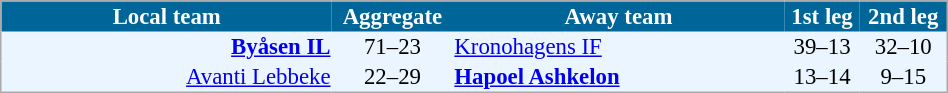<table cellspacing="0" style="background: #EBF5FF; border: 1px #aaa solid; border-collapse: collapse; font-size: 95%;" width=50%>
<tr bgcolor=#006699 style="color:white;">
<th width=35%>Local team</th>
<th>Aggregate</th>
<th width=35%>Away team</th>
<th>1st leg</th>
<th>2nd leg</th>
</tr>
<tr>
<td align="right"><strong><a href='#'>Byåsen IL</a></strong> </td>
<td align="center">71–23</td>
<td> <a href='#'>Kronohagens IF</a></td>
<td align="center">39–13</td>
<td align="center">32–10</td>
</tr>
<tr>
<td align="right"><a href='#'>Avanti Lebbeke</a> </td>
<td align="center">22–29</td>
<td> <strong><a href='#'>Hapoel Ashkelon</a></strong></td>
<td align="center">13–14</td>
<td align="center">9–15</td>
</tr>
<tr>
</tr>
</table>
